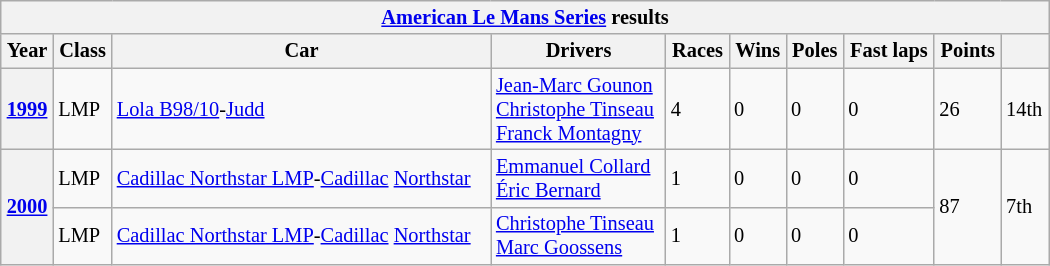<table class="wikitable" style="font-size:85%; width:700px">
<tr>
<th colspan=10><a href='#'>American Le Mans Series</a> results</th>
</tr>
<tr>
<th>Year</th>
<th>Class</th>
<th>Car</th>
<th>Drivers</th>
<th>Races</th>
<th>Wins</th>
<th>Poles</th>
<th>Fast laps</th>
<th>Points</th>
<th></th>
</tr>
<tr>
<th><a href='#'>1999</a></th>
<td>LMP</td>
<td><a href='#'>Lola B98/10</a>-<a href='#'>Judd</a></td>
<td> <a href='#'>Jean-Marc Gounon</a><br> <a href='#'>Christophe Tinseau</a><br> <a href='#'>Franck Montagny</a></td>
<td>4</td>
<td>0</td>
<td>0</td>
<td>0</td>
<td>26</td>
<td>14th</td>
</tr>
<tr>
<th rowspan=2><a href='#'>2000</a></th>
<td>LMP</td>
<td><a href='#'>Cadillac Northstar LMP</a>-<a href='#'>Cadillac</a> <a href='#'>Northstar</a></td>
<td> <a href='#'>Emmanuel Collard</a><br> <a href='#'>Éric Bernard</a></td>
<td>1</td>
<td>0</td>
<td>0</td>
<td>0</td>
<td rowspan=2>87</td>
<td rowspan=2>7th</td>
</tr>
<tr>
<td>LMP</td>
<td><a href='#'>Cadillac Northstar LMP</a>-<a href='#'>Cadillac</a> <a href='#'>Northstar</a></td>
<td> <a href='#'>Christophe Tinseau</a><br> <a href='#'>Marc Goossens</a></td>
<td>1</td>
<td>0</td>
<td>0</td>
<td>0</td>
</tr>
</table>
